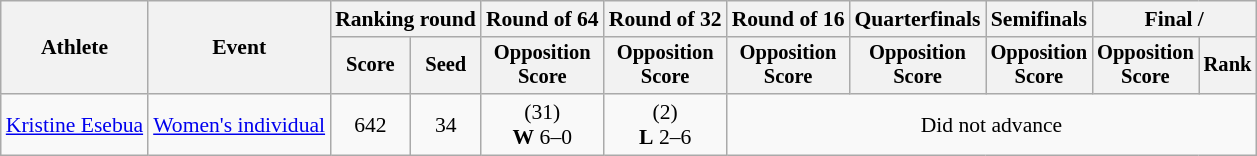<table class="wikitable" style="font-size:90%">
<tr>
<th rowspan="2">Athlete</th>
<th rowspan="2">Event</th>
<th colspan="2">Ranking round</th>
<th>Round of 64</th>
<th>Round of 32</th>
<th>Round of 16</th>
<th>Quarterfinals</th>
<th>Semifinals</th>
<th colspan="2">Final / </th>
</tr>
<tr style="font-size:95%">
<th>Score</th>
<th>Seed</th>
<th>Opposition<br>Score</th>
<th>Opposition<br>Score</th>
<th>Opposition<br>Score</th>
<th>Opposition<br>Score</th>
<th>Opposition<br>Score</th>
<th>Opposition<br>Score</th>
<th>Rank</th>
</tr>
<tr align=center>
<td><a href='#'>Kristine Esebua</a></td>
<td><a href='#'>Women's individual</a></td>
<td>642</td>
<td>34</td>
<td> (31)<br><strong>W</strong> 6–0</td>
<td> (2)<br><strong>L</strong> 2–6</td>
<td colspan=5>Did not advance</td>
</tr>
</table>
